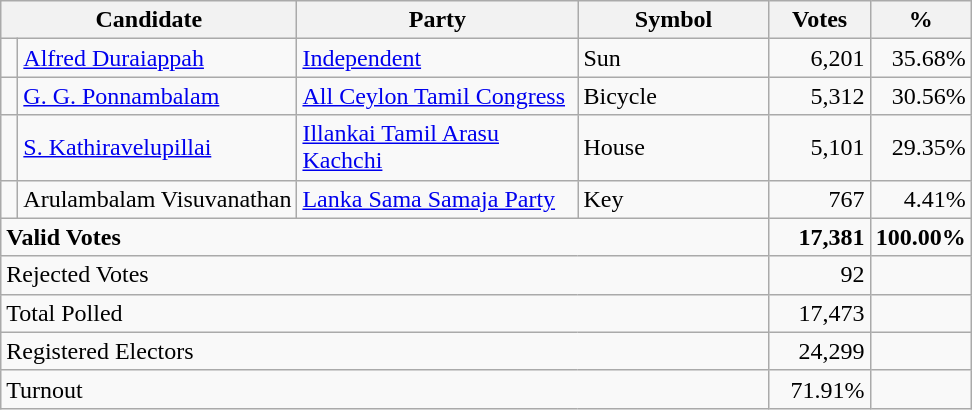<table class="wikitable" border="1" style="text-align:right;">
<tr>
<th align=left colspan=2 width="180">Candidate</th>
<th align=left width="180">Party</th>
<th align=left width="120">Symbol</th>
<th align=left width="60">Votes</th>
<th align=left width="60">%</th>
</tr>
<tr>
<td></td>
<td align=left><a href='#'>Alfred Duraiappah</a></td>
<td align=left><a href='#'>Independent</a></td>
<td align=left>Sun</td>
<td>6,201</td>
<td>35.68%</td>
</tr>
<tr>
<td bgcolor=> </td>
<td align=left><a href='#'>G. G. Ponnambalam</a></td>
<td align=left><a href='#'>All Ceylon Tamil Congress</a></td>
<td align=left>Bicycle</td>
<td>5,312</td>
<td>30.56%</td>
</tr>
<tr>
<td bgcolor=> </td>
<td align=left><a href='#'>S. Kathiravelupillai</a></td>
<td align=left><a href='#'>Illankai Tamil Arasu Kachchi</a></td>
<td align=left>House</td>
<td>5,101</td>
<td>29.35%</td>
</tr>
<tr>
<td bgcolor=> </td>
<td align=left>Arulambalam Visuvanathan</td>
<td align=left><a href='#'>Lanka Sama Samaja Party</a></td>
<td align=left>Key</td>
<td>767</td>
<td>4.41%</td>
</tr>
<tr>
<td align=left colspan=4><strong>Valid Votes</strong></td>
<td><strong>17,381</strong></td>
<td><strong>100.00%</strong></td>
</tr>
<tr>
<td align=left colspan=4>Rejected Votes</td>
<td>92</td>
<td></td>
</tr>
<tr>
<td align=left colspan=4>Total Polled</td>
<td>17,473</td>
<td></td>
</tr>
<tr>
<td align=left colspan=4>Registered Electors</td>
<td>24,299</td>
<td></td>
</tr>
<tr>
<td align=left colspan=4>Turnout</td>
<td>71.91%</td>
</tr>
</table>
